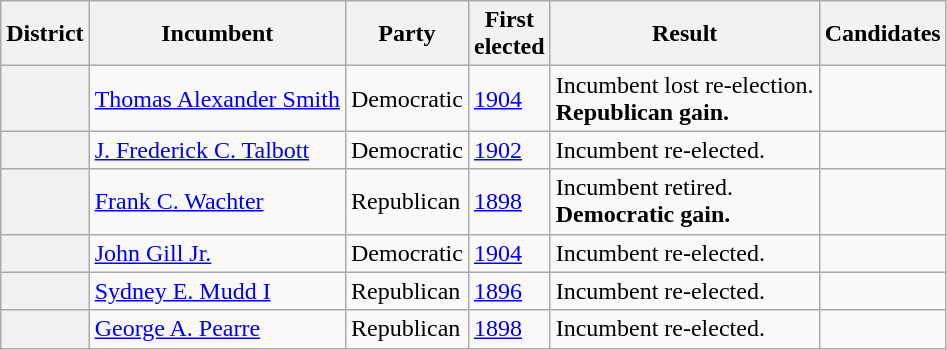<table class=wikitable>
<tr>
<th>District</th>
<th>Incumbent</th>
<th>Party</th>
<th>First<br>elected</th>
<th>Result</th>
<th>Candidates</th>
</tr>
<tr>
<th></th>
<td><a href='#'>Thomas Alexander Smith</a></td>
<td>Democratic</td>
<td><a href='#'>1904</a></td>
<td>Incumbent lost re-election.<br>  <strong>Republican gain.</strong></td>
<td nowrap></td>
</tr>
<tr>
<th></th>
<td><a href='#'>J. Frederick C. Talbott</a></td>
<td>Democratic</td>
<td><a href='#'>1902</a></td>
<td>Incumbent re-elected.</td>
<td nowrap></td>
</tr>
<tr>
<th></th>
<td><a href='#'>Frank C. Wachter</a></td>
<td>Republican</td>
<td><a href='#'>1898</a></td>
<td>Incumbent retired.<br>  <strong>Democratic gain.</strong></td>
<td nowrap></td>
</tr>
<tr>
<th></th>
<td><a href='#'>John Gill Jr.</a></td>
<td>Democratic</td>
<td><a href='#'>1904</a></td>
<td>Incumbent re-elected.</td>
<td nowrap></td>
</tr>
<tr>
<th></th>
<td><a href='#'>Sydney E. Mudd I</a></td>
<td>Republican</td>
<td><a href='#'>1896</a></td>
<td>Incumbent re-elected.</td>
<td nowrap></td>
</tr>
<tr>
<th></th>
<td><a href='#'>George A. Pearre</a></td>
<td>Republican</td>
<td><a href='#'>1898</a></td>
<td>Incumbent re-elected.</td>
<td nowrap></td>
</tr>
</table>
